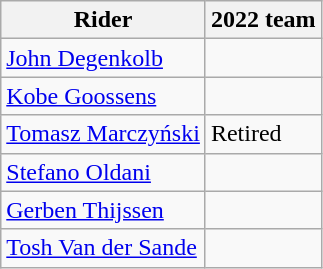<table class="wikitable">
<tr>
<th>Rider</th>
<th>2022 team</th>
</tr>
<tr>
<td><a href='#'>John Degenkolb</a></td>
<td></td>
</tr>
<tr>
<td><a href='#'>Kobe Goossens</a></td>
<td></td>
</tr>
<tr>
<td><a href='#'>Tomasz Marczyński</a></td>
<td>Retired</td>
</tr>
<tr>
<td><a href='#'>Stefano Oldani</a></td>
<td></td>
</tr>
<tr>
<td><a href='#'>Gerben Thijssen</a></td>
<td></td>
</tr>
<tr>
<td><a href='#'>Tosh Van der Sande</a></td>
<td></td>
</tr>
</table>
